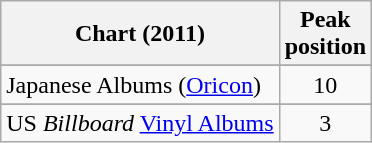<table class="wikitable sortable">
<tr>
<th scope="col">Chart (2011)</th>
<th scope="col">Peak<br>position</th>
</tr>
<tr>
</tr>
<tr>
</tr>
<tr>
</tr>
<tr>
</tr>
<tr>
</tr>
<tr>
</tr>
<tr>
</tr>
<tr>
</tr>
<tr>
</tr>
<tr>
</tr>
<tr>
<td>Japanese Albums (<a href='#'>Oricon</a>)</td>
<td align="center">10</td>
</tr>
<tr>
</tr>
<tr>
</tr>
<tr>
</tr>
<tr>
</tr>
<tr>
</tr>
<tr>
</tr>
<tr>
</tr>
<tr>
</tr>
<tr>
</tr>
<tr>
</tr>
<tr>
</tr>
<tr>
</tr>
<tr>
</tr>
<tr>
</tr>
<tr>
<td>US <em>Billboard</em> <a href='#'>Vinyl Albums</a></td>
<td style="text-align:center;">3</td>
</tr>
</table>
